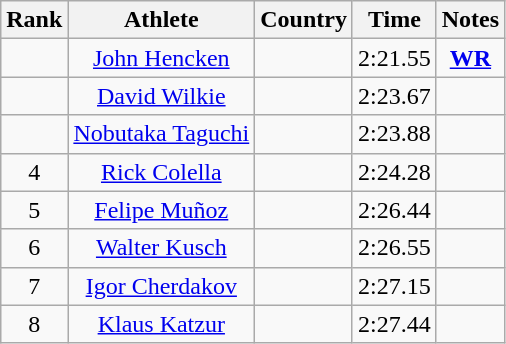<table class="wikitable sortable" style="text-align:center">
<tr>
<th>Rank</th>
<th>Athlete</th>
<th>Country</th>
<th>Time</th>
<th>Notes</th>
</tr>
<tr>
<td></td>
<td><a href='#'>John Hencken</a></td>
<td align=left></td>
<td>2:21.55</td>
<td><strong><a href='#'>WR</a></strong></td>
</tr>
<tr>
<td></td>
<td><a href='#'>David Wilkie</a></td>
<td align=left></td>
<td>2:23.67</td>
<td><strong>  </strong></td>
</tr>
<tr>
<td></td>
<td><a href='#'>Nobutaka Taguchi</a></td>
<td align=left></td>
<td>2:23.88</td>
<td><strong> </strong></td>
</tr>
<tr>
<td>4</td>
<td><a href='#'>Rick Colella</a></td>
<td align=left></td>
<td>2:24.28</td>
<td><strong> </strong></td>
</tr>
<tr>
<td>5</td>
<td><a href='#'>Felipe Muñoz</a></td>
<td align=left></td>
<td>2:26.44</td>
<td><strong> </strong></td>
</tr>
<tr>
<td>6</td>
<td><a href='#'>Walter Kusch</a></td>
<td align=left></td>
<td>2:26.55</td>
<td><strong> </strong></td>
</tr>
<tr>
<td>7</td>
<td><a href='#'>Igor Cherdakov</a></td>
<td align=left></td>
<td>2:27.15</td>
<td><strong> </strong></td>
</tr>
<tr>
<td>8</td>
<td><a href='#'>Klaus Katzur</a></td>
<td align=left></td>
<td>2:27.44</td>
<td><strong> </strong></td>
</tr>
</table>
